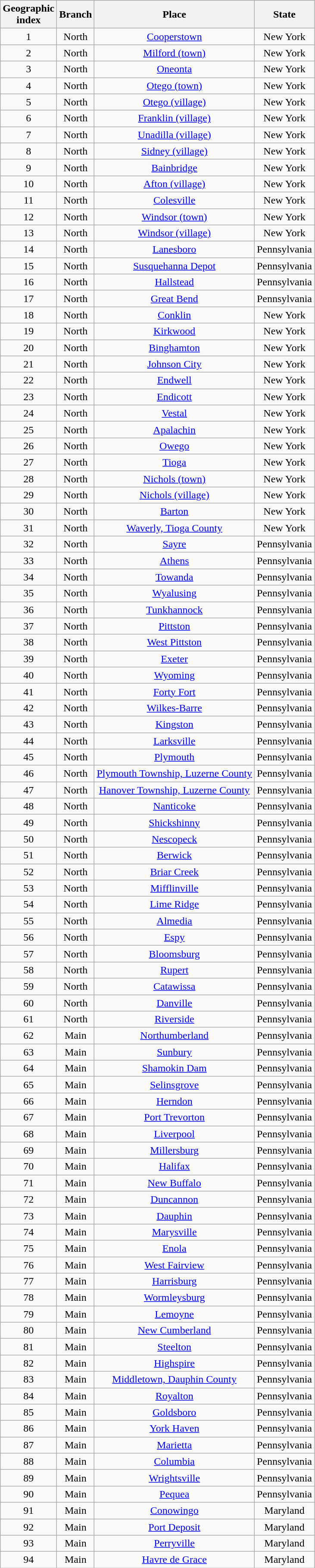<table class="wikitable sortable" style="text-align:center">
<tr>
<th>Geographic<br>index</th>
<th>Branch</th>
<th>Place</th>
<th>State</th>
</tr>
<tr>
<td>1</td>
<td>North</td>
<td><a href='#'>Cooperstown</a></td>
<td>New York</td>
</tr>
<tr>
<td>2</td>
<td>North</td>
<td><a href='#'>Milford (town)</a></td>
<td>New York</td>
</tr>
<tr>
<td>3</td>
<td>North</td>
<td><a href='#'>Oneonta</a></td>
<td>New York</td>
</tr>
<tr>
<td>4</td>
<td>North</td>
<td><a href='#'>Otego (town)</a></td>
<td>New York</td>
</tr>
<tr>
<td>5</td>
<td>North</td>
<td><a href='#'>Otego (village)</a></td>
<td>New York</td>
</tr>
<tr>
<td>6</td>
<td>North</td>
<td><a href='#'>Franklin (village)</a></td>
<td>New York</td>
</tr>
<tr>
<td>7</td>
<td>North</td>
<td><a href='#'>Unadilla (village)</a></td>
<td>New York</td>
</tr>
<tr>
<td>8</td>
<td>North</td>
<td><a href='#'>Sidney (village)</a></td>
<td>New York</td>
</tr>
<tr>
<td>9</td>
<td>North</td>
<td><a href='#'>Bainbridge</a></td>
<td>New York</td>
</tr>
<tr>
<td>10</td>
<td>North</td>
<td><a href='#'>Afton (village)</a></td>
<td>New York</td>
</tr>
<tr>
<td>11</td>
<td>North</td>
<td><a href='#'>Colesville</a></td>
<td>New York</td>
</tr>
<tr>
<td>12</td>
<td>North</td>
<td><a href='#'>Windsor (town)</a></td>
<td>New York</td>
</tr>
<tr>
<td>13</td>
<td>North</td>
<td><a href='#'>Windsor (village)</a></td>
<td>New York</td>
</tr>
<tr>
<td>14</td>
<td>North</td>
<td><a href='#'>Lanesboro</a></td>
<td>Pennsylvania</td>
</tr>
<tr>
<td>15</td>
<td>North</td>
<td><a href='#'>Susquehanna Depot</a></td>
<td>Pennsylvania</td>
</tr>
<tr>
<td>16</td>
<td>North</td>
<td><a href='#'>Hallstead</a></td>
<td>Pennsylvania</td>
</tr>
<tr>
<td>17</td>
<td>North</td>
<td><a href='#'>Great Bend</a></td>
<td>Pennsylvania</td>
</tr>
<tr>
<td>18</td>
<td>North</td>
<td><a href='#'>Conklin</a></td>
<td>New York</td>
</tr>
<tr>
<td>19</td>
<td>North</td>
<td><a href='#'>Kirkwood</a></td>
<td>New York</td>
</tr>
<tr>
<td>20</td>
<td>North</td>
<td><a href='#'>Binghamton</a></td>
<td>New York</td>
</tr>
<tr>
<td>21</td>
<td>North</td>
<td><a href='#'>Johnson City</a></td>
<td>New York</td>
</tr>
<tr>
<td>22</td>
<td>North</td>
<td><a href='#'>Endwell</a></td>
<td>New York</td>
</tr>
<tr>
<td>23</td>
<td>North</td>
<td><a href='#'>Endicott</a></td>
<td>New York</td>
</tr>
<tr>
<td>24</td>
<td>North</td>
<td><a href='#'>Vestal</a></td>
<td>New York</td>
</tr>
<tr>
<td>25</td>
<td>North</td>
<td><a href='#'>Apalachin</a></td>
<td>New York</td>
</tr>
<tr>
<td>26</td>
<td>North</td>
<td><a href='#'>Owego</a></td>
<td>New York</td>
</tr>
<tr>
<td>27</td>
<td>North</td>
<td><a href='#'>Tioga</a></td>
<td>New York</td>
</tr>
<tr>
<td>28</td>
<td>North</td>
<td><a href='#'>Nichols (town)</a></td>
<td>New York</td>
</tr>
<tr>
<td>29</td>
<td>North</td>
<td><a href='#'>Nichols (village)</a></td>
<td>New York</td>
</tr>
<tr>
<td>30</td>
<td>North</td>
<td><a href='#'>Barton</a></td>
<td>New York</td>
</tr>
<tr>
<td>31</td>
<td>North</td>
<td><a href='#'>Waverly, Tioga County</a></td>
<td>New York</td>
</tr>
<tr>
<td>32</td>
<td>North</td>
<td><a href='#'>Sayre</a></td>
<td>Pennsylvania</td>
</tr>
<tr>
<td>33</td>
<td>North</td>
<td><a href='#'>Athens</a></td>
<td>Pennsylvania</td>
</tr>
<tr>
<td>34</td>
<td>North</td>
<td><a href='#'>Towanda</a></td>
<td>Pennsylvania</td>
</tr>
<tr>
<td>35</td>
<td>North</td>
<td><a href='#'>Wyalusing</a></td>
<td>Pennsylvania</td>
</tr>
<tr>
<td>36</td>
<td>North</td>
<td><a href='#'>Tunkhannock</a></td>
<td>Pennsylvania</td>
</tr>
<tr>
<td>37</td>
<td>North</td>
<td><a href='#'>Pittston</a></td>
<td>Pennsylvania</td>
</tr>
<tr>
<td>38</td>
<td>North</td>
<td><a href='#'>West Pittston</a></td>
<td>Pennsylvania</td>
</tr>
<tr>
<td>39</td>
<td>North</td>
<td><a href='#'>Exeter</a></td>
<td>Pennsylvania</td>
</tr>
<tr>
<td>40</td>
<td>North</td>
<td><a href='#'>Wyoming</a></td>
<td>Pennsylvania</td>
</tr>
<tr>
<td>41</td>
<td>North</td>
<td><a href='#'>Forty Fort</a></td>
<td>Pennsylvania</td>
</tr>
<tr>
<td>42</td>
<td>North</td>
<td><a href='#'>Wilkes-Barre</a></td>
<td>Pennsylvania</td>
</tr>
<tr>
<td>43</td>
<td>North</td>
<td><a href='#'>Kingston</a></td>
<td>Pennsylvania</td>
</tr>
<tr>
<td>44</td>
<td>North</td>
<td><a href='#'>Larksville</a></td>
<td>Pennsylvania</td>
</tr>
<tr>
<td>45</td>
<td>North</td>
<td><a href='#'>Plymouth</a></td>
<td>Pennsylvania</td>
</tr>
<tr>
<td>46</td>
<td>North</td>
<td><a href='#'>Plymouth Township, Luzerne County</a></td>
<td>Pennsylvania</td>
</tr>
<tr>
<td>47</td>
<td>North</td>
<td><a href='#'>Hanover Township, Luzerne County</a></td>
<td>Pennsylvania</td>
</tr>
<tr>
<td>48</td>
<td>North</td>
<td><a href='#'>Nanticoke</a></td>
<td>Pennsylvania</td>
</tr>
<tr>
<td>49</td>
<td>North</td>
<td><a href='#'>Shickshinny</a></td>
<td>Pennsylvania</td>
</tr>
<tr>
<td>50</td>
<td>North</td>
<td><a href='#'>Nescopeck</a></td>
<td>Pennsylvania</td>
</tr>
<tr>
<td>51</td>
<td>North</td>
<td><a href='#'>Berwick</a></td>
<td>Pennsylvania</td>
</tr>
<tr>
<td>52</td>
<td>North</td>
<td><a href='#'>Briar Creek</a></td>
<td>Pennsylvania</td>
</tr>
<tr>
<td>53</td>
<td>North</td>
<td><a href='#'>Mifflinville</a></td>
<td>Pennsylvania</td>
</tr>
<tr>
<td>54</td>
<td>North</td>
<td><a href='#'>Lime Ridge</a></td>
<td>Pennsylvania</td>
</tr>
<tr>
<td>55</td>
<td>North</td>
<td><a href='#'>Almedia</a></td>
<td>Pennsylvania</td>
</tr>
<tr>
<td>56</td>
<td>North</td>
<td><a href='#'>Espy</a></td>
<td>Pennsylvania</td>
</tr>
<tr>
<td>57</td>
<td>North</td>
<td><a href='#'>Bloomsburg</a></td>
<td>Pennsylvania</td>
</tr>
<tr>
<td>58</td>
<td>North</td>
<td><a href='#'>Rupert</a></td>
<td>Pennsylvania</td>
</tr>
<tr>
<td>59</td>
<td>North</td>
<td><a href='#'>Catawissa</a></td>
<td>Pennsylvania</td>
</tr>
<tr>
<td>60</td>
<td>North</td>
<td><a href='#'>Danville</a></td>
<td>Pennsylvania</td>
</tr>
<tr>
<td>61</td>
<td>North</td>
<td><a href='#'>Riverside</a></td>
<td>Pennsylvania</td>
</tr>
<tr>
<td>62</td>
<td>Main</td>
<td><a href='#'>Northumberland</a></td>
<td>Pennsylvania</td>
</tr>
<tr>
<td>63</td>
<td>Main</td>
<td><a href='#'>Sunbury</a></td>
<td>Pennsylvania</td>
</tr>
<tr>
<td>64</td>
<td>Main</td>
<td><a href='#'>Shamokin Dam</a></td>
<td>Pennsylvania</td>
</tr>
<tr>
<td>65</td>
<td>Main</td>
<td><a href='#'>Selinsgrove</a></td>
<td>Pennsylvania</td>
</tr>
<tr>
<td>66</td>
<td>Main</td>
<td><a href='#'>Herndon</a></td>
<td>Pennsylvania</td>
</tr>
<tr>
<td>67</td>
<td>Main</td>
<td><a href='#'>Port Trevorton</a></td>
<td>Pennsylvania</td>
</tr>
<tr>
<td>68</td>
<td>Main</td>
<td><a href='#'>Liverpool</a></td>
<td>Pennsylvania</td>
</tr>
<tr>
<td>69</td>
<td>Main</td>
<td><a href='#'>Millersburg</a></td>
<td>Pennsylvania</td>
</tr>
<tr>
<td>70</td>
<td>Main</td>
<td><a href='#'>Halifax</a></td>
<td>Pennsylvania</td>
</tr>
<tr>
<td>71</td>
<td>Main</td>
<td><a href='#'>New Buffalo</a></td>
<td>Pennsylvania</td>
</tr>
<tr>
<td>72</td>
<td>Main</td>
<td><a href='#'>Duncannon</a></td>
<td>Pennsylvania</td>
</tr>
<tr>
<td>73</td>
<td>Main</td>
<td><a href='#'>Dauphin</a></td>
<td>Pennsylvania</td>
</tr>
<tr>
<td>74</td>
<td>Main</td>
<td><a href='#'>Marysville</a></td>
<td>Pennsylvania</td>
</tr>
<tr>
<td>75</td>
<td>Main</td>
<td><a href='#'>Enola</a></td>
<td>Pennsylvania</td>
</tr>
<tr>
<td>76</td>
<td>Main</td>
<td><a href='#'>West Fairview</a></td>
<td>Pennsylvania</td>
</tr>
<tr>
<td>77</td>
<td>Main</td>
<td><a href='#'>Harrisburg</a></td>
<td>Pennsylvania</td>
</tr>
<tr>
<td>78</td>
<td>Main</td>
<td><a href='#'>Wormleysburg</a></td>
<td>Pennsylvania</td>
</tr>
<tr>
<td>79</td>
<td>Main</td>
<td><a href='#'>Lemoyne</a></td>
<td>Pennsylvania</td>
</tr>
<tr>
<td>80</td>
<td>Main</td>
<td><a href='#'>New Cumberland</a></td>
<td>Pennsylvania</td>
</tr>
<tr>
<td>81</td>
<td>Main</td>
<td><a href='#'>Steelton</a></td>
<td>Pennsylvania</td>
</tr>
<tr>
<td>82</td>
<td>Main</td>
<td><a href='#'>Highspire</a></td>
<td>Pennsylvania</td>
</tr>
<tr>
<td>83</td>
<td>Main</td>
<td><a href='#'>Middletown, Dauphin County</a></td>
<td>Pennsylvania</td>
</tr>
<tr>
<td>84</td>
<td>Main</td>
<td><a href='#'>Royalton</a></td>
<td>Pennsylvania</td>
</tr>
<tr>
<td>85</td>
<td>Main</td>
<td><a href='#'>Goldsboro</a></td>
<td>Pennsylvania</td>
</tr>
<tr>
<td>86</td>
<td>Main</td>
<td><a href='#'>York Haven</a></td>
<td>Pennsylvania</td>
</tr>
<tr>
<td>87</td>
<td>Main</td>
<td><a href='#'>Marietta</a></td>
<td>Pennsylvania</td>
</tr>
<tr>
<td>88</td>
<td>Main</td>
<td><a href='#'>Columbia</a></td>
<td>Pennsylvania</td>
</tr>
<tr>
<td>89</td>
<td>Main</td>
<td><a href='#'>Wrightsville</a></td>
<td>Pennsylvania</td>
</tr>
<tr>
<td>90</td>
<td>Main</td>
<td><a href='#'>Pequea</a></td>
<td>Pennsylvania</td>
</tr>
<tr>
<td>91</td>
<td>Main</td>
<td><a href='#'>Conowingo</a></td>
<td>Maryland</td>
</tr>
<tr>
<td>92</td>
<td>Main</td>
<td><a href='#'>Port Deposit</a></td>
<td>Maryland</td>
</tr>
<tr>
<td>93</td>
<td>Main</td>
<td><a href='#'>Perryville</a></td>
<td>Maryland</td>
</tr>
<tr>
<td>94</td>
<td>Main</td>
<td><a href='#'>Havre de Grace</a></td>
<td>Maryland</td>
</tr>
</table>
